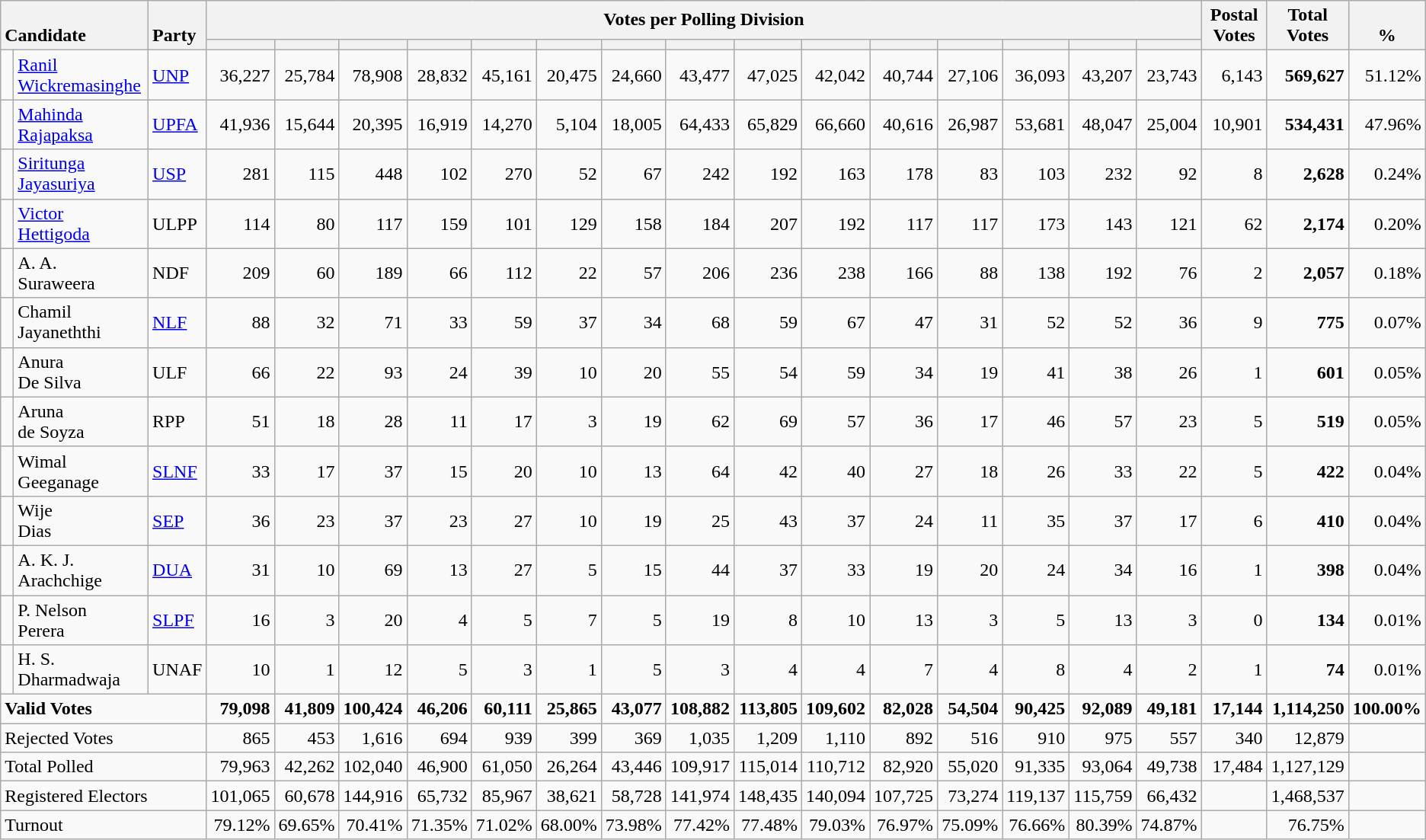<table class="wikitable" style="text-align:right;">
<tr>
<th style="text-align:left; vertical-align:bottom;" rowspan="2" colspan="2">Candidate</th>
<th rowspan="2" style="vertical-align:bottom; text-align:left; width:40px;">Party</th>
<th colspan=15>Votes per Polling Division</th>
<th rowspan="2" style="vertical-align:bottom; text-align:center; width:50px;">Postal<br>Votes</th>
<th rowspan="2" style="vertical-align:bottom; text-align:center; width:50px;">Total Votes</th>
<th rowspan="2" style="vertical-align:bottom; text-align:center; width:50px;">%</th>
</tr>
<tr>
<th></th>
<th></th>
<th></th>
<th></th>
<th></th>
<th></th>
<th></th>
<th></th>
<th></th>
<th></th>
<th></th>
<th></th>
<th></th>
<th></th>
<th></th>
</tr>
<tr>
<td bgcolor=> </td>
<td align=left><a href='#'>Ranil Wickremasinghe</a></td>
<td align=left><a href='#'>UNP</a></td>
<td>36,227</td>
<td>25,784</td>
<td>78,908</td>
<td>28,832</td>
<td>45,161</td>
<td>20,475</td>
<td>24,660</td>
<td>43,477</td>
<td>47,025</td>
<td>42,042</td>
<td>40,744</td>
<td>27,106</td>
<td>36,093</td>
<td>43,207</td>
<td>23,743</td>
<td>6,143</td>
<td><strong>569,627</strong></td>
<td>51.12%</td>
</tr>
<tr>
<td bgcolor=> </td>
<td align=left><a href='#'>Mahinda Rajapaksa</a></td>
<td align=left><a href='#'>UPFA</a></td>
<td>41,936</td>
<td>15,644</td>
<td>20,395</td>
<td>16,919</td>
<td>14,270</td>
<td>5,104</td>
<td>18,005</td>
<td>64,433</td>
<td>65,829</td>
<td>66,660</td>
<td>40,616</td>
<td>26,987</td>
<td>53,681</td>
<td>48,047</td>
<td>25,004</td>
<td>10,901</td>
<td><strong>534,431</strong></td>
<td>47.96%</td>
</tr>
<tr>
<td bgcolor=> </td>
<td align=left><a href='#'>Siritunga Jayasuriya</a></td>
<td align=left><a href='#'>USP</a></td>
<td>281</td>
<td>115</td>
<td>448</td>
<td>102</td>
<td>270</td>
<td>52</td>
<td>67</td>
<td>242</td>
<td>192</td>
<td>163</td>
<td>178</td>
<td>83</td>
<td>103</td>
<td>232</td>
<td>92</td>
<td>8</td>
<td><strong>2,628</strong></td>
<td>0.24%</td>
</tr>
<tr>
<td bgcolor=> </td>
<td align=left><a href='#'>Victor<br>Hettigoda</a></td>
<td align=left>ULPP</td>
<td>114</td>
<td>80</td>
<td>117</td>
<td>159</td>
<td>101</td>
<td>129</td>
<td>158</td>
<td>184</td>
<td>207</td>
<td>192</td>
<td>117</td>
<td>117</td>
<td>173</td>
<td>143</td>
<td>121</td>
<td>62</td>
<td><strong>2,174</strong></td>
<td>0.20%</td>
</tr>
<tr>
<td bgcolor=> </td>
<td align=left>A. A.<br>Suraweera</td>
<td align=left>NDF</td>
<td>209</td>
<td>60</td>
<td>189</td>
<td>66</td>
<td>112</td>
<td>22</td>
<td>57</td>
<td>206</td>
<td>236</td>
<td>238</td>
<td>166</td>
<td>88</td>
<td>138</td>
<td>192</td>
<td>76</td>
<td>2</td>
<td><strong>2,057</strong></td>
<td>0.18%</td>
</tr>
<tr>
<td bgcolor=> </td>
<td align=left>Chamil Jayaneththi</td>
<td align=left><a href='#'>NLF</a></td>
<td>88</td>
<td>32</td>
<td>71</td>
<td>33</td>
<td>59</td>
<td>37</td>
<td>34</td>
<td>68</td>
<td>59</td>
<td>67</td>
<td>47</td>
<td>31</td>
<td>52</td>
<td>52</td>
<td>36</td>
<td>9</td>
<td><strong>775</strong></td>
<td>0.07%</td>
</tr>
<tr>
<td bgcolor=> </td>
<td align=left>Anura<br>De Silva</td>
<td align=left>ULF</td>
<td>66</td>
<td>22</td>
<td>93</td>
<td>24</td>
<td>39</td>
<td>10</td>
<td>20</td>
<td>55</td>
<td>54</td>
<td>59</td>
<td>34</td>
<td>19</td>
<td>41</td>
<td>38</td>
<td>26</td>
<td>1</td>
<td><strong>601</strong></td>
<td>0.05%</td>
</tr>
<tr>
<td bgcolor=> </td>
<td align=left>Aruna<br>de Soyza</td>
<td align=left>RPP</td>
<td>51</td>
<td>18</td>
<td>28</td>
<td>11</td>
<td>17</td>
<td>3</td>
<td>19</td>
<td>62</td>
<td>69</td>
<td>57</td>
<td>36</td>
<td>17</td>
<td>46</td>
<td>57</td>
<td>23</td>
<td>5</td>
<td><strong>519</strong></td>
<td>0.05%</td>
</tr>
<tr>
<td bgcolor=> </td>
<td align=left>Wimal Geeganage</td>
<td align=left><a href='#'>SLNF</a></td>
<td>33</td>
<td>17</td>
<td>37</td>
<td>15</td>
<td>20</td>
<td>10</td>
<td>13</td>
<td>64</td>
<td>42</td>
<td>40</td>
<td>27</td>
<td>18</td>
<td>26</td>
<td>33</td>
<td>22</td>
<td>5</td>
<td><strong>422</strong></td>
<td>0.04%</td>
</tr>
<tr>
<td bgcolor=> </td>
<td align=left>Wije<br>Dias</td>
<td align=left><a href='#'>SEP</a></td>
<td>36</td>
<td>23</td>
<td>37</td>
<td>23</td>
<td>27</td>
<td>10</td>
<td>19</td>
<td>25</td>
<td>43</td>
<td>37</td>
<td>24</td>
<td>11</td>
<td>35</td>
<td>37</td>
<td>17</td>
<td>6</td>
<td><strong>410</strong></td>
<td>0.04%</td>
</tr>
<tr>
<td bgcolor=> </td>
<td align=left>A. K. J. Arachchige</td>
<td align=left><a href='#'>DUA</a></td>
<td>31</td>
<td>10</td>
<td>69</td>
<td>13</td>
<td>27</td>
<td>5</td>
<td>15</td>
<td>44</td>
<td>37</td>
<td>33</td>
<td>19</td>
<td>20</td>
<td>24</td>
<td>34</td>
<td>16</td>
<td>1</td>
<td><strong>398</strong></td>
<td>0.04%</td>
</tr>
<tr>
<td bgcolor=> </td>
<td align=left>P. Nelson<br>Perera</td>
<td align=left><a href='#'>SLPF</a></td>
<td>16</td>
<td>3</td>
<td>20</td>
<td>4</td>
<td>5</td>
<td>7</td>
<td>5</td>
<td>19</td>
<td>8</td>
<td>10</td>
<td>13</td>
<td>3</td>
<td>5</td>
<td>13</td>
<td>3</td>
<td>0</td>
<td><strong>134</strong></td>
<td>0.01%</td>
</tr>
<tr>
<td bgcolor=> </td>
<td align=left>H. S. Dharmadwaja</td>
<td align=left>UNAF</td>
<td>10</td>
<td>1</td>
<td>12</td>
<td>5</td>
<td>3</td>
<td>1</td>
<td>5</td>
<td>3</td>
<td>4</td>
<td>4</td>
<td>7</td>
<td>4</td>
<td>8</td>
<td>4</td>
<td>2</td>
<td>1</td>
<td><strong>74</strong></td>
<td>0.01%</td>
</tr>
<tr style="font-weight:bold">
<td style="text-align:left;" colspan="3">Valid Votes</td>
<td>79,098</td>
<td>41,809</td>
<td>100,424</td>
<td>46,206</td>
<td>60,111</td>
<td>25,865</td>
<td>43,077</td>
<td>108,882</td>
<td>113,805</td>
<td>109,602</td>
<td>82,028</td>
<td>54,504</td>
<td>90,425</td>
<td>92,089</td>
<td>49,181</td>
<td>17,144</td>
<td>1,114,250</td>
<td>100.00%</td>
</tr>
<tr>
<td style="text-align:left;" colspan="3">Rejected Votes</td>
<td>865</td>
<td>453</td>
<td>1,616</td>
<td>694</td>
<td>939</td>
<td>399</td>
<td>369</td>
<td>1,035</td>
<td>1,209</td>
<td>1,110</td>
<td>892</td>
<td>516</td>
<td>910</td>
<td>975</td>
<td>557</td>
<td>340</td>
<td>12,879</td>
<td></td>
</tr>
<tr>
<td style="text-align:left;" colspan="3">Total Polled</td>
<td>79,963</td>
<td>42,262</td>
<td>102,040</td>
<td>46,900</td>
<td>61,050</td>
<td>26,264</td>
<td>43,446</td>
<td>109,917</td>
<td>115,014</td>
<td>110,712</td>
<td>82,920</td>
<td>55,020</td>
<td>91,335</td>
<td>93,064</td>
<td>49,738</td>
<td>17,484</td>
<td>1,127,129</td>
<td></td>
</tr>
<tr>
<td style="text-align:left;" colspan="3">Registered Electors</td>
<td>101,065</td>
<td>60,678</td>
<td>144,916</td>
<td>65,732</td>
<td>85,967</td>
<td>38,621</td>
<td>58,728</td>
<td>141,974</td>
<td>148,435</td>
<td>140,094</td>
<td>107,725</td>
<td>73,274</td>
<td>119,137</td>
<td>115,759</td>
<td>66,432</td>
<td></td>
<td>1,468,537</td>
<td></td>
</tr>
<tr>
<td style="text-align:left;" colspan="3">Turnout</td>
<td>79.12%</td>
<td>69.65%</td>
<td>70.41%</td>
<td>71.35%</td>
<td>71.02%</td>
<td>68.00%</td>
<td>73.98%</td>
<td>77.42%</td>
<td>77.48%</td>
<td>79.03%</td>
<td>76.97%</td>
<td>75.09%</td>
<td>76.66%</td>
<td>80.39%</td>
<td>74.87%</td>
<td></td>
<td>76.75%</td>
<td></td>
</tr>
</table>
